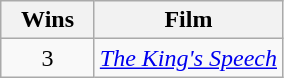<table class="wikitable plainrowheaders" style="text-align:center;">
<tr>
<th scope="col" style="width:55px;">Wins</th>
<th scope="col" style="text-align:center;">Film</th>
</tr>
<tr>
<td scope=row rowspan=1 style="text-align:center;">3</td>
<td><em><a href='#'>The King's Speech</a></em></td>
</tr>
</table>
